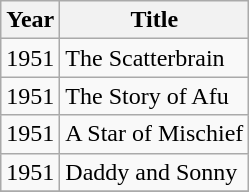<table class="wikitable sortable">
<tr>
<th>Year</th>
<th>Title</th>
</tr>
<tr>
<td>1951</td>
<td>The Scatterbrain</td>
</tr>
<tr>
<td>1951</td>
<td>The Story of Afu</td>
</tr>
<tr>
<td>1951</td>
<td>A Star of Mischief</td>
</tr>
<tr>
<td>1951</td>
<td>Daddy and Sonny</td>
</tr>
<tr>
</tr>
</table>
